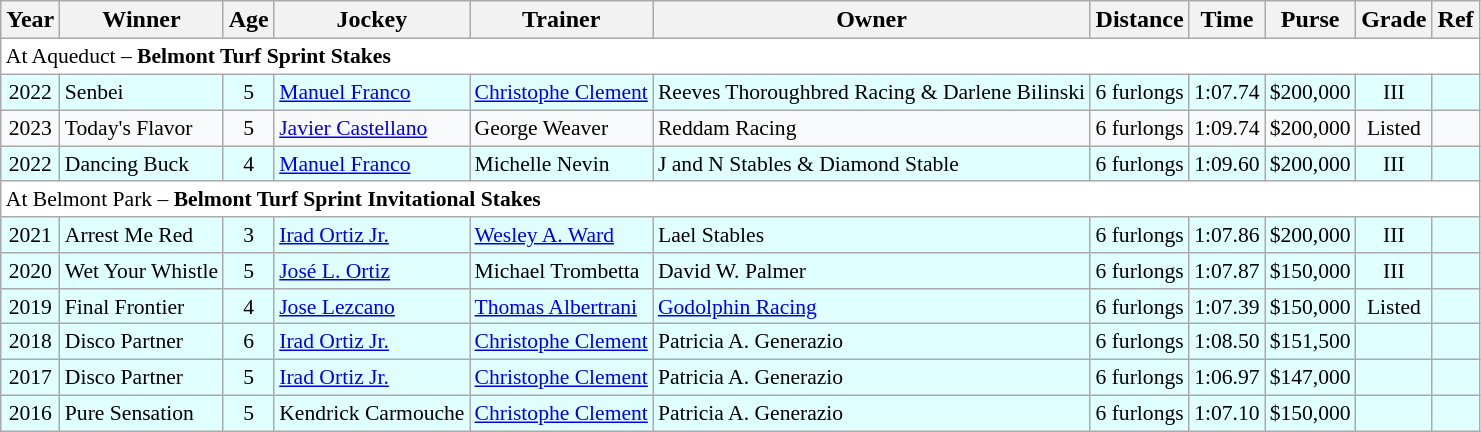<table class="wikitable sortable">
<tr>
<th>Year</th>
<th>Winner</th>
<th>Age</th>
<th>Jockey</th>
<th>Trainer</th>
<th>Owner</th>
<th>Distance</th>
<th>Time</th>
<th>Purse</th>
<th>Grade</th>
<th>Ref</th>
</tr>
<tr style="font-size:90%; background-color:white">
<td align="left" colspan="11">At Aqueduct  – <strong>Belmont Turf Sprint Stakes</strong></td>
</tr>
<tr style="font-size:90%; background-color:lightcyan">
<td align=center>2022</td>
<td>Senbei</td>
<td align=center>5</td>
<td><a href='#'>Manuel Franco</a></td>
<td><a href='#'>Christophe Clement</a></td>
<td>Reeves Thoroughbred Racing & Darlene Bilinski</td>
<td align=center>6 furlongs</td>
<td align=center>1:07.74</td>
<td align=center>$200,000</td>
<td align=center>III</td>
<td></td>
</tr>
<tr style="font-size:90%; background-color:#F8F9FA">
<td align=center>2023</td>
<td>Today's Flavor</td>
<td align=center>5</td>
<td><a href='#'>Javier Castellano</a></td>
<td>George Weaver</td>
<td>Reddam Racing</td>
<td align=center>6 furlongs</td>
<td align=center>1:09.74</td>
<td align=center>$200,000</td>
<td align=center>Listed</td>
<td></td>
</tr>
<tr style="font-size:90%; background-color:lightcyan">
<td align=center>2022</td>
<td>Dancing Buck</td>
<td align=center>4</td>
<td><a href='#'>Manuel Franco</a></td>
<td>Michelle Nevin</td>
<td>J and N Stables & Diamond Stable</td>
<td align=center>6 furlongs</td>
<td align=center>1:09.60</td>
<td align=center>$200,000</td>
<td align=center>III</td>
<td></td>
</tr>
<tr style="font-size:90%; background-color:white">
<td align="left" colspan=11>At Belmont Park – <strong>Belmont Turf Sprint Invitational Stakes</strong></td>
</tr>
<tr style="font-size:90%; background-color:lightcyan">
<td align=center>2021</td>
<td>Arrest Me Red</td>
<td align=center>3</td>
<td><a href='#'>Irad Ortiz Jr.</a></td>
<td><a href='#'>Wesley A. Ward</a></td>
<td>Lael Stables</td>
<td align=center>6 furlongs</td>
<td align=center>1:07.86</td>
<td align=center>$200,000</td>
<td align=center>III</td>
<td></td>
</tr>
<tr style="font-size:90%; background-color:lightcyan">
<td align=center>2020</td>
<td>Wet Your Whistle</td>
<td align=center>5</td>
<td><a href='#'>José L. Ortiz</a></td>
<td>Michael Trombetta</td>
<td>David W. Palmer</td>
<td align=center>6 furlongs</td>
<td align=center>1:07.87</td>
<td align=center>$150,000</td>
<td align=center>III</td>
<td></td>
</tr>
<tr style="font-size:90%; background-color:lightcyan">
<td align=center>2019</td>
<td>Final Frontier</td>
<td align=center>4</td>
<td><a href='#'>Jose Lezcano</a></td>
<td><a href='#'>Thomas Albertrani</a></td>
<td><a href='#'>Godolphin Racing</a></td>
<td align=center>6 furlongs</td>
<td align=center>1:07.39</td>
<td align=center>$150,000</td>
<td align=center>Listed</td>
<td></td>
</tr>
<tr style="font-size:90%; background-color:lightcyan">
<td align=center>2018</td>
<td>Disco Partner</td>
<td align=center>6</td>
<td><a href='#'>Irad Ortiz Jr.</a></td>
<td><a href='#'>Christophe Clement</a></td>
<td>Patricia A. Generazio</td>
<td align=center>6 furlongs</td>
<td align=center>1:08.50</td>
<td align=center>$151,500</td>
<td align=center></td>
<td></td>
</tr>
<tr style="font-size:90%; background-color:lightcyan">
<td align=center>2017</td>
<td>Disco Partner</td>
<td align=center>5</td>
<td><a href='#'>Irad Ortiz Jr.</a></td>
<td><a href='#'>Christophe Clement</a></td>
<td>Patricia A. Generazio</td>
<td align=center>6 furlongs</td>
<td align=center>1:06.97</td>
<td align=center>$147,000</td>
<td align=center></td>
<td></td>
</tr>
<tr style="font-size:90%; background-color:lightcyan">
<td align=center>2016</td>
<td>Pure Sensation</td>
<td align=center>5</td>
<td>Kendrick Carmouche</td>
<td><a href='#'>Christophe Clement</a></td>
<td>Patricia A. Generazio</td>
<td align=center>6 furlongs</td>
<td align=center>1:07.10</td>
<td align=center>$150,000</td>
<td align=center></td>
<td></td>
</tr>
</table>
